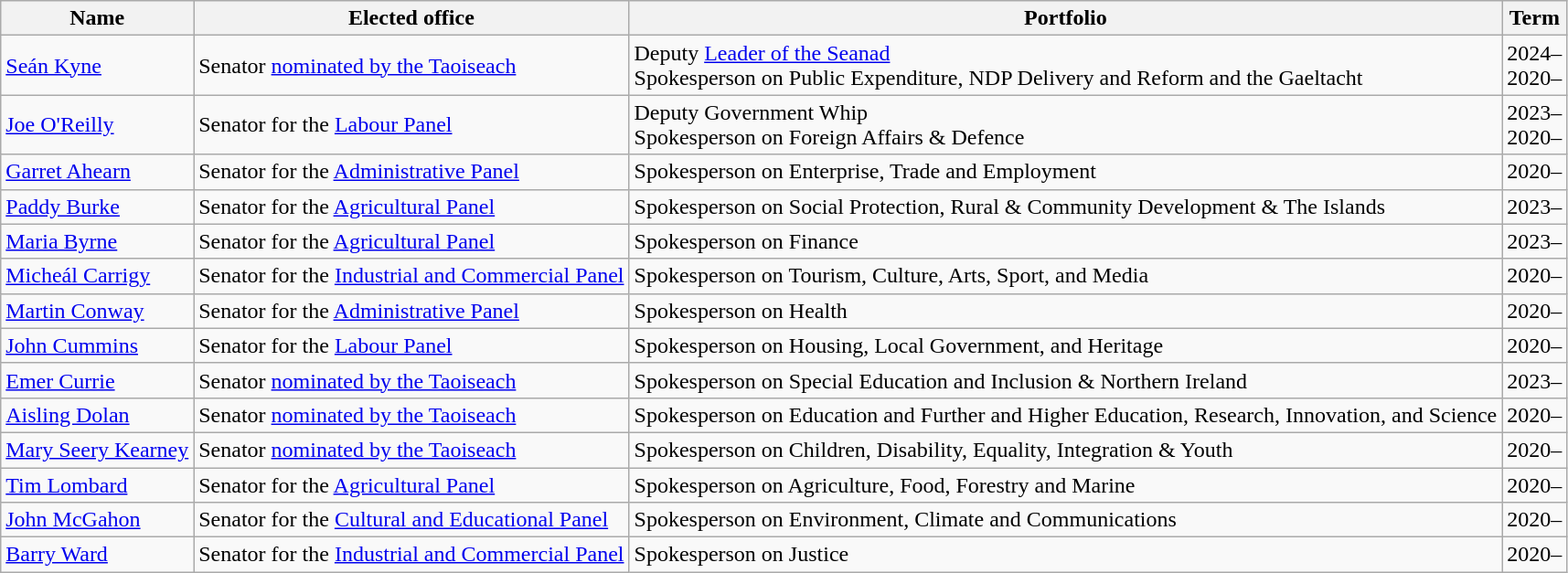<table class="wikitable">
<tr>
<th>Name</th>
<th>Elected office</th>
<th>Portfolio</th>
<th>Term</th>
</tr>
<tr>
<td><a href='#'>Seán Kyne</a></td>
<td>Senator <a href='#'>nominated by the Taoiseach</a></td>
<td>Deputy <a href='#'>Leader of the Seanad</a><br>Spokesperson on Public Expenditure, NDP Delivery and Reform and the Gaeltacht</td>
<td>2024–<br>2020–</td>
</tr>
<tr>
<td><a href='#'>Joe O'Reilly</a></td>
<td>Senator for the <a href='#'>Labour Panel</a></td>
<td>Deputy Government Whip<br>Spokesperson on Foreign Affairs & Defence</td>
<td>2023–<br>2020–</td>
</tr>
<tr>
<td><a href='#'>Garret Ahearn</a></td>
<td>Senator for the <a href='#'>Administrative Panel</a></td>
<td>Spokesperson on Enterprise, Trade and Employment</td>
<td>2020–</td>
</tr>
<tr>
<td><a href='#'>Paddy Burke</a></td>
<td>Senator for the <a href='#'>Agricultural Panel</a></td>
<td>Spokesperson on Social Protection, Rural & Community Development & The Islands</td>
<td>2023–</td>
</tr>
<tr>
<td><a href='#'>Maria Byrne</a></td>
<td>Senator for the <a href='#'>Agricultural Panel</a></td>
<td>Spokesperson on Finance</td>
<td>2023–</td>
</tr>
<tr>
<td><a href='#'>Micheál Carrigy</a></td>
<td>Senator for the <a href='#'>Industrial and Commercial Panel</a></td>
<td>Spokesperson on Tourism, Culture, Arts, Sport, and Media</td>
<td>2020–</td>
</tr>
<tr>
<td><a href='#'>Martin Conway</a></td>
<td>Senator for the <a href='#'>Administrative Panel</a></td>
<td>Spokesperson on Health</td>
<td>2020–</td>
</tr>
<tr>
<td><a href='#'>John Cummins</a></td>
<td>Senator for the <a href='#'>Labour Panel</a></td>
<td>Spokesperson on Housing, Local Government, and Heritage</td>
<td>2020–</td>
</tr>
<tr>
<td><a href='#'>Emer Currie</a></td>
<td>Senator <a href='#'>nominated by the Taoiseach</a></td>
<td>Spokesperson on Special Education and Inclusion & Northern Ireland</td>
<td>2023–</td>
</tr>
<tr>
<td><a href='#'>Aisling Dolan</a></td>
<td>Senator <a href='#'>nominated by the Taoiseach</a></td>
<td>Spokesperson on Education and Further and Higher Education, Research, Innovation, and Science</td>
<td>2020–</td>
</tr>
<tr>
<td><a href='#'>Mary Seery Kearney</a></td>
<td>Senator <a href='#'>nominated by the Taoiseach</a></td>
<td>Spokesperson on Children, Disability, Equality, Integration & Youth</td>
<td>2020–</td>
</tr>
<tr>
<td><a href='#'>Tim Lombard</a></td>
<td>Senator for the <a href='#'>Agricultural Panel</a></td>
<td>Spokesperson on Agriculture, Food, Forestry and Marine</td>
<td>2020–</td>
</tr>
<tr>
<td><a href='#'>John McGahon</a></td>
<td>Senator for the <a href='#'>Cultural and Educational Panel</a></td>
<td>Spokesperson on Environment, Climate and Communications</td>
<td>2020–</td>
</tr>
<tr>
<td><a href='#'>Barry Ward</a></td>
<td>Senator for the <a href='#'>Industrial and Commercial Panel</a></td>
<td>Spokesperson on Justice</td>
<td>2020–</td>
</tr>
</table>
